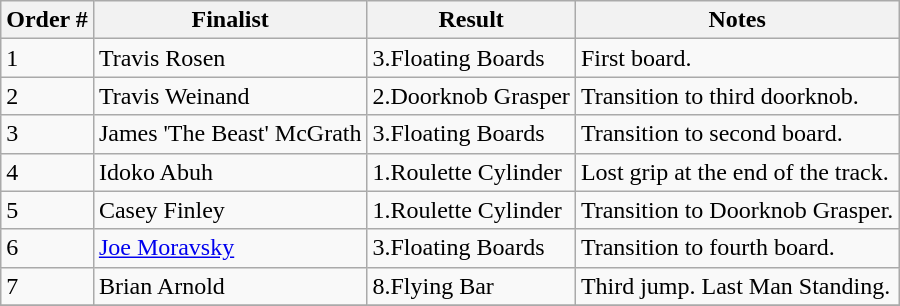<table class="wikitable sortable">
<tr>
<th>Order #</th>
<th>Finalist</th>
<th>Result</th>
<th>Notes</th>
</tr>
<tr>
<td>1</td>
<td>Travis Rosen</td>
<td>3.Floating Boards</td>
<td>First board.</td>
</tr>
<tr>
<td>2</td>
<td>Travis Weinand</td>
<td>2.Doorknob Grasper</td>
<td>Transition to third doorknob.</td>
</tr>
<tr>
<td>3</td>
<td>James 'The Beast' McGrath</td>
<td>3.Floating Boards</td>
<td>Transition to second board.</td>
</tr>
<tr>
<td>4</td>
<td>Idoko Abuh</td>
<td>1.Roulette Cylinder</td>
<td>Lost grip at the end of the track.</td>
</tr>
<tr>
<td>5</td>
<td>Casey Finley</td>
<td>1.Roulette Cylinder</td>
<td>Transition to Doorknob Grasper.</td>
</tr>
<tr>
<td>6</td>
<td><a href='#'>Joe Moravsky</a></td>
<td>3.Floating Boards</td>
<td>Transition to fourth board.</td>
</tr>
<tr>
<td>7</td>
<td>Brian Arnold</td>
<td>8.Flying Bar</td>
<td>Third jump. Last Man Standing.</td>
</tr>
<tr>
</tr>
</table>
